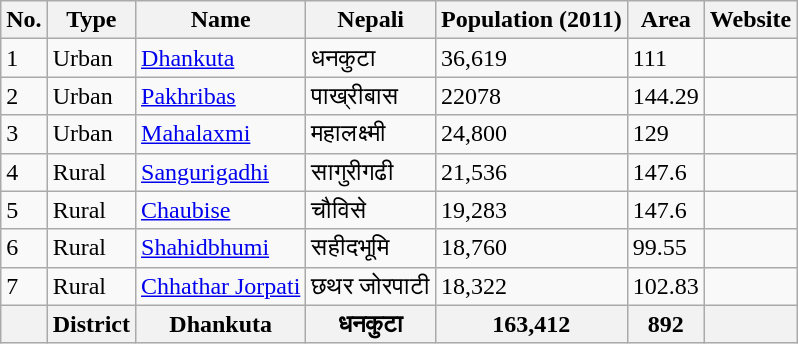<table class="wikitable">
<tr>
<th>No.</th>
<th>Type</th>
<th>Name</th>
<th>Nepali</th>
<th>Population (2011)</th>
<th>Area</th>
<th>Website</th>
</tr>
<tr>
<td>1</td>
<td>Urban</td>
<td><a href='#'>Dhankuta</a></td>
<td>धनकुटा</td>
<td>36,619</td>
<td>111</td>
<td></td>
</tr>
<tr>
<td>2</td>
<td>Urban</td>
<td><a href='#'>Pakhribas</a></td>
<td>पाख्रीबास</td>
<td>22078</td>
<td>144.29</td>
<td></td>
</tr>
<tr>
<td>3</td>
<td>Urban</td>
<td><a href='#'>Mahalaxmi</a></td>
<td>महालक्ष्मी</td>
<td>24,800</td>
<td>129</td>
<td></td>
</tr>
<tr>
<td>4</td>
<td>Rural</td>
<td><a href='#'>Sangurigadhi</a></td>
<td>सागुरीगढी</td>
<td>21,536</td>
<td>147.6</td>
<td></td>
</tr>
<tr>
<td>5</td>
<td>Rural</td>
<td><a href='#'>Chaubise</a></td>
<td>चौविसे</td>
<td>19,283</td>
<td>147.6</td>
<td></td>
</tr>
<tr>
<td>6</td>
<td>Rural</td>
<td><a href='#'>Shahidbhumi</a></td>
<td>सहीदभूमि</td>
<td>18,760</td>
<td>99.55</td>
<td></td>
</tr>
<tr>
<td>7</td>
<td>Rural</td>
<td><a href='#'>Chhathar Jorpati</a></td>
<td>छथर जोरपाटी</td>
<td>18,322</td>
<td>102.83</td>
<td></td>
</tr>
<tr>
<th></th>
<th>District</th>
<th>Dhankuta</th>
<th>धनकुटा</th>
<th>163,412</th>
<th>892</th>
<th></th>
</tr>
</table>
